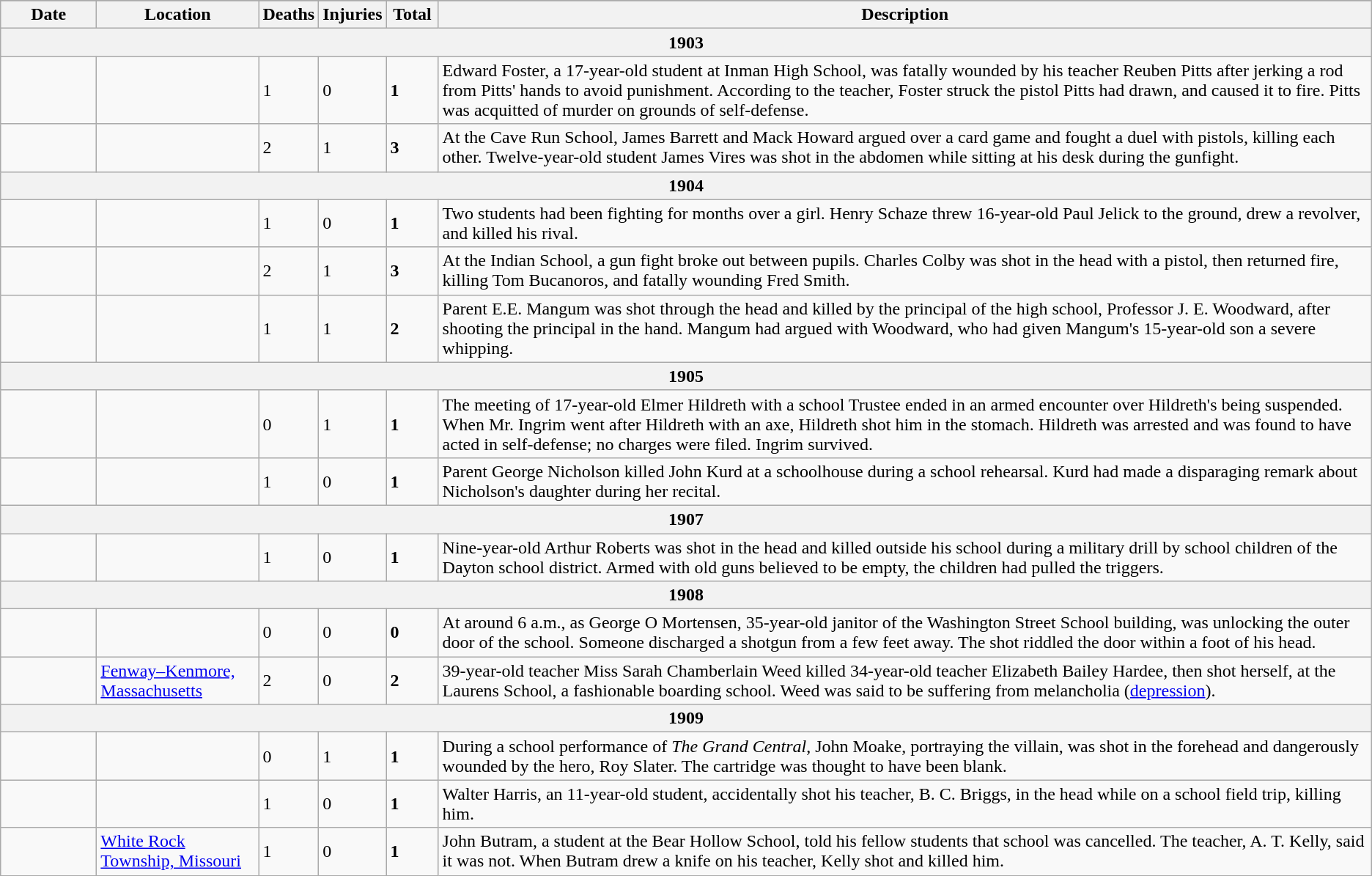<table class="sortable wikitable" style="font-size:100%;" id="1900s">
<tr>
</tr>
<tr>
<th style="width:80px;">Date</th>
<th style="width:140px;">Location</th>
<th style="width:40px;">Deaths</th>
<th style="width:40px;">Injuries</th>
<th style="width:40px;">Total</th>
<th class="unsortable">Description</th>
</tr>
<tr>
<th colspan="6">1903 </th>
</tr>
<tr>
<td></td>
<td></td>
<td>1</td>
<td>0</td>
<td><strong>1</strong></td>
<td>Edward Foster, a 17-year-old student at Inman High School, was fatally wounded by his teacher Reuben Pitts after jerking a rod from Pitts' hands to avoid punishment. According to the teacher, Foster struck the pistol Pitts had drawn, and caused it to fire. Pitts was acquitted of murder on grounds of self-defense.</td>
</tr>
<tr>
<td></td>
<td></td>
<td>2</td>
<td>1</td>
<td><strong>3</strong></td>
<td>At the Cave Run School, James Barrett and Mack Howard argued over a card game and fought a duel with pistols, killing each other. Twelve-year-old student James Vires was shot in the abdomen while sitting at his desk during the gunfight.</td>
</tr>
<tr>
<th colspan="6">1904 </th>
</tr>
<tr>
<td></td>
<td></td>
<td>1</td>
<td>0</td>
<td><strong>1</strong></td>
<td>Two students had been fighting for months over a girl. Henry Schaze threw 16-year-old Paul Jelick to the ground, drew a revolver, and killed his rival.</td>
</tr>
<tr>
<td></td>
<td></td>
<td>2</td>
<td>1</td>
<td><strong>3</strong></td>
<td>At the Indian School, a gun fight broke out between pupils. Charles Colby was shot in the head with a pistol, then returned fire, killing Tom Bucanoros, and fatally wounding Fred Smith.</td>
</tr>
<tr>
<td></td>
<td></td>
<td>1</td>
<td>1</td>
<td><strong>2</strong></td>
<td>Parent E.E. Mangum was shot through the head and killed by the principal of the high school, Professor J. E. Woodward, after shooting the principal in the hand. Mangum had argued with Woodward, who had given Mangum's 15-year-old son a severe whipping.</td>
</tr>
<tr>
<th colspan="6">1905 </th>
</tr>
<tr>
<td></td>
<td></td>
<td>0</td>
<td>1</td>
<td><strong>1</strong></td>
<td>The meeting of 17-year-old Elmer Hildreth with a school Trustee ended in an armed encounter over Hildreth's being suspended. When Mr. Ingrim went after Hildreth with an axe, Hildreth shot him in the stomach. Hildreth was arrested and was found to have acted in self-defense; no charges were filed. Ingrim survived.</td>
</tr>
<tr>
<td></td>
<td></td>
<td>1</td>
<td>0</td>
<td><strong>1</strong></td>
<td>Parent George Nicholson killed John Kurd at a schoolhouse during a school rehearsal. Kurd had made a disparaging remark about Nicholson's daughter during her recital.</td>
</tr>
<tr>
<th colspan="6">1907 </th>
</tr>
<tr>
<td></td>
<td></td>
<td>1</td>
<td>0</td>
<td><strong>1</strong></td>
<td>Nine-year-old Arthur Roberts was shot in the head and killed outside his school during a military drill by school children of the Dayton school district. Armed with old guns believed to be empty, the children had pulled the triggers.</td>
</tr>
<tr>
<th colspan="6">1908 </th>
</tr>
<tr>
<td></td>
<td></td>
<td>0</td>
<td>0</td>
<td><strong>0</strong></td>
<td>At around 6 a.m., as George O Mortensen, 35-year-old janitor of the Washington Street School building, was unlocking the outer door of the school. Someone discharged a shotgun from a few feet away. The shot riddled the door within a foot of his head.</td>
</tr>
<tr>
<td></td>
<td sort><a href='#'>Fenway–Kenmore, Massachusetts</a></td>
<td>2</td>
<td>0</td>
<td><strong>2</strong></td>
<td>39-year-old teacher Miss Sarah Chamberlain Weed killed 34-year-old teacher Elizabeth Bailey Hardee, then shot herself, at the Laurens School, a fashionable boarding school. Weed was said to be suffering from melancholia (<a href='#'>depression</a>).</td>
</tr>
<tr>
<th colspan="6">1909 </th>
</tr>
<tr>
<td></td>
<td></td>
<td>0</td>
<td>1</td>
<td><strong>1</strong></td>
<td>During a school performance of <em>The Grand Central</em>, John Moake, portraying the villain, was shot in the forehead and dangerously wounded by the hero, Roy Slater. The cartridge was thought to have been blank.</td>
</tr>
<tr>
<td></td>
<td></td>
<td>1</td>
<td>0</td>
<td><strong>1</strong></td>
<td>Walter Harris, an 11-year-old student, accidentally shot his teacher, B. C. Briggs, in the head while on a school field trip, killing him.</td>
</tr>
<tr>
<td></td>
<td sort><a href='#'>White Rock Township, Missouri</a></td>
<td>1</td>
<td>0</td>
<td><strong>1</strong></td>
<td>John Butram, a student at the Bear Hollow School, told his fellow students that school was cancelled. The teacher, A. T. Kelly, said it was not. When Butram drew a knife on his teacher, Kelly shot and killed him.</td>
</tr>
</table>
